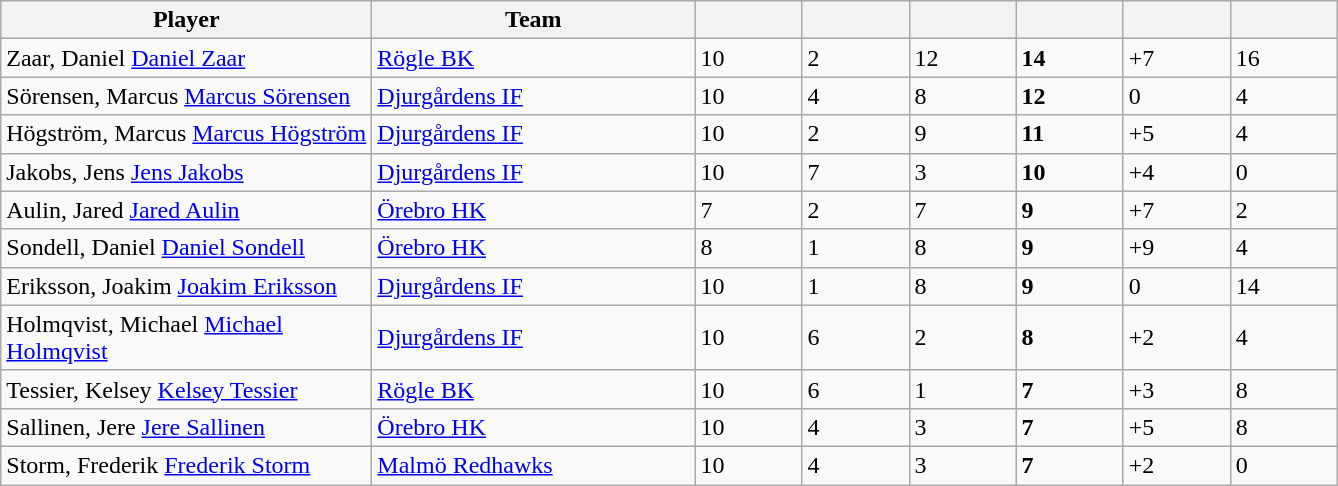<table class="wikitable sortable">
<tr>
<th style="width: 15em;">Player</th>
<th style="width: 13em;">Team</th>
<th style="width: 4em;"></th>
<th style="width: 4em;"></th>
<th style="width: 4em;"></th>
<th style="width: 4em;"></th>
<th style="width: 4em;"></th>
<th style="width: 4em;"></th>
</tr>
<tr>
<td><span>Zaar, Daniel</span> <a href='#'>Daniel Zaar</a></td>
<td><a href='#'>Rögle BK</a></td>
<td>10</td>
<td>2</td>
<td>12</td>
<td><strong>14</strong></td>
<td>+7</td>
<td>16</td>
</tr>
<tr>
<td><span>Sörensen, Marcus</span> <a href='#'>Marcus Sörensen</a></td>
<td><a href='#'>Djurgårdens IF</a></td>
<td>10</td>
<td>4</td>
<td>8</td>
<td><strong>12</strong></td>
<td>0</td>
<td>4</td>
</tr>
<tr>
<td><span>Högström, Marcus</span> <a href='#'>Marcus Högström</a></td>
<td><a href='#'>Djurgårdens IF</a></td>
<td>10</td>
<td>2</td>
<td>9</td>
<td><strong>11</strong></td>
<td>+5</td>
<td>4</td>
</tr>
<tr>
<td><span>Jakobs, Jens</span> <a href='#'>Jens Jakobs</a></td>
<td><a href='#'>Djurgårdens IF</a></td>
<td>10</td>
<td>7</td>
<td>3</td>
<td><strong>10</strong></td>
<td>+4</td>
<td>0</td>
</tr>
<tr>
<td><span>Aulin, Jared</span> <a href='#'>Jared Aulin</a></td>
<td><a href='#'>Örebro HK</a></td>
<td>7</td>
<td>2</td>
<td>7</td>
<td><strong>9</strong></td>
<td>+7</td>
<td>2</td>
</tr>
<tr>
<td><span>Sondell, Daniel</span> <a href='#'>Daniel Sondell</a></td>
<td><a href='#'>Örebro HK</a></td>
<td>8</td>
<td>1</td>
<td>8</td>
<td><strong>9</strong></td>
<td>+9</td>
<td>4</td>
</tr>
<tr>
<td><span>Eriksson, Joakim</span> <a href='#'>Joakim Eriksson</a></td>
<td><a href='#'>Djurgårdens IF</a></td>
<td>10</td>
<td>1</td>
<td>8</td>
<td><strong>9</strong></td>
<td>0</td>
<td>14</td>
</tr>
<tr>
<td><span>Holmqvist, Michael</span> <a href='#'>Michael Holmqvist</a></td>
<td><a href='#'>Djurgårdens IF</a></td>
<td>10</td>
<td>6</td>
<td>2</td>
<td><strong>8</strong></td>
<td>+2</td>
<td>4</td>
</tr>
<tr>
<td><span>Tessier, Kelsey</span> <a href='#'>Kelsey Tessier</a></td>
<td><a href='#'>Rögle BK</a></td>
<td>10</td>
<td>6</td>
<td>1</td>
<td><strong>7</strong></td>
<td>+3</td>
<td>8</td>
</tr>
<tr>
<td><span>Sallinen, Jere</span> <a href='#'>Jere Sallinen</a></td>
<td><a href='#'>Örebro HK</a></td>
<td>10</td>
<td>4</td>
<td>3</td>
<td><strong>7</strong></td>
<td>+5</td>
<td>8</td>
</tr>
<tr>
<td><span>Storm, Frederik</span> <a href='#'>Frederik Storm</a></td>
<td><a href='#'>Malmö Redhawks</a></td>
<td>10</td>
<td>4</td>
<td>3</td>
<td><strong>7</strong></td>
<td>+2</td>
<td>0</td>
</tr>
</table>
